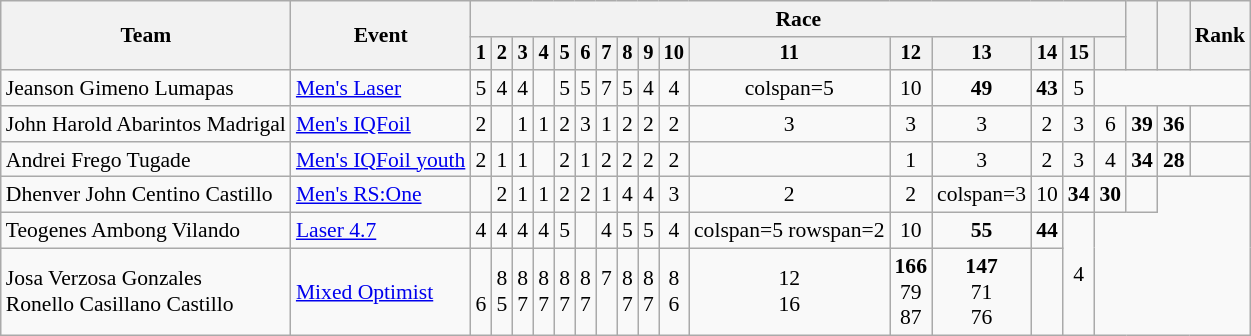<table class="wikitable" style="font-size:90%">
<tr>
<th rowspan=2>Team</th>
<th rowspan=2>Event</th>
<th colspan=16>Race</th>
<th rowspan=2></th>
<th rowspan=2></th>
<th rowspan=2>Rank</th>
</tr>
<tr style="font-size:95%">
<th>1</th>
<th>2</th>
<th>3</th>
<th>4</th>
<th>5</th>
<th>6</th>
<th>7</th>
<th>8</th>
<th>9</th>
<th>10</th>
<th>11</th>
<th>12</th>
<th>13</th>
<th>14</th>
<th>15</th>
<th></th>
</tr>
<tr align=center>
<td align=left>Jeanson Gimeno Lumapas</td>
<td align=left><a href='#'>Men's Laser</a></td>
<td>5</td>
<td>4</td>
<td>4</td>
<td></td>
<td>5</td>
<td>5</td>
<td>7<br></td>
<td>5</td>
<td>4</td>
<td>4</td>
<td>colspan=5 </td>
<td>10</td>
<td><strong>49</strong></td>
<td><strong>43</strong></td>
<td>5</td>
</tr>
<tr align=center>
<td align=left>John Harold Abarintos Madrigal</td>
<td align=left><a href='#'>Men's IQFoil</a></td>
<td>2</td>
<td></td>
<td>1</td>
<td>1</td>
<td>2</td>
<td>3</td>
<td>1</td>
<td>2</td>
<td>2</td>
<td>2</td>
<td>3</td>
<td>3</td>
<td>3</td>
<td>2</td>
<td>3</td>
<td>6</td>
<td><strong>39</strong></td>
<td><strong>36</strong></td>
<td></td>
</tr>
<tr align=center>
<td align=left>Andrei Frego Tugade</td>
<td align=left><a href='#'>Men's IQFoil youth</a></td>
<td>2</td>
<td>1</td>
<td>1</td>
<td></td>
<td>2</td>
<td>1</td>
<td>2</td>
<td>2</td>
<td>2</td>
<td>2</td>
<td></td>
<td>1</td>
<td>3</td>
<td>2</td>
<td>3</td>
<td>4</td>
<td><strong>34</strong></td>
<td><strong>28</strong></td>
<td></td>
</tr>
<tr align=center>
<td align=left>Dhenver John Centino Castillo</td>
<td align=left><a href='#'>Men's RS:One</a></td>
<td></td>
<td>2</td>
<td>1</td>
<td>1</td>
<td>2</td>
<td>2</td>
<td>1</td>
<td>4</td>
<td>4</td>
<td>3</td>
<td>2</td>
<td>2</td>
<td>colspan=3 </td>
<td>10</td>
<td><strong>34</strong></td>
<td><strong>30</strong></td>
<td></td>
</tr>
<tr align=center>
<td align=left>Teogenes Ambong Vilando</td>
<td align=left><a href='#'>Laser 4.7</a></td>
<td>4</td>
<td>4</td>
<td>4</td>
<td>4</td>
<td>5</td>
<td></td>
<td>4</td>
<td>5</td>
<td>5</td>
<td>4</td>
<td>colspan=5 rowspan=2 </td>
<td>10</td>
<td><strong>55</strong></td>
<td><strong>44</strong></td>
<td rowspan=2>4</td>
</tr>
<tr align=center>
<td align=left>Josa Verzosa Gonzales<br>Ronello Casillano Castillo</td>
<td align=left><a href='#'>Mixed Optimist</a></td>
<td><br>6</td>
<td>8<br>5</td>
<td>8<br>7</td>
<td>8<br>7</td>
<td>8<br>7</td>
<td>8<br>7</td>
<td>7<br><br></td>
<td>8<br>7</td>
<td>8<br>7</td>
<td>8<br>6</td>
<td>12<br>16</td>
<td><strong>166</strong><br>79<br>87</td>
<td><strong>147</strong><br>71<br>76</td>
</tr>
</table>
